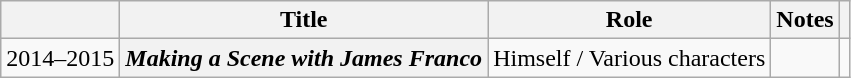<table class="wikitable plainrowheaders sortable">
<tr>
<th scope="col"></th>
<th scope="col">Title</th>
<th scope="col">Role</th>
<th scope="col" class="unsortable">Notes</th>
<th scope="col" class="unsortable"></th>
</tr>
<tr>
<td>2014–2015</td>
<th scope="row"><em>Making a Scene with James Franco</em></th>
<td>Himself / Various characters</td>
<td></td>
<td style="text-align:center;"></td>
</tr>
</table>
